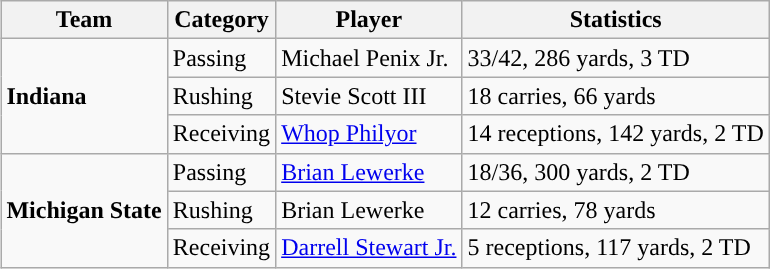<table class="wikitable" style="float: right;">
<tr>
<th>Team</th>
<th>Category</th>
<th>Player</th>
<th>Statistics</th>
</tr>
<tr>
<td rowspan=3><strong>Indiana</strong></td>
<td>Passing</td>
<td>Michael Penix Jr.</td>
<td>33/42, 286 yards, 3 TD</td>
</tr>
<tr>
<td>Rushing</td>
<td>Stevie Scott III</td>
<td>18 carries, 66 yards</td>
</tr>
<tr>
<td>Receiving</td>
<td><a href='#'>Whop Philyor</a></td>
<td>14 receptions, 142 yards, 2 TD</td>
</tr>
<tr>
<td rowspan=3><strong>Michigan State</strong></td>
<td>Passing</td>
<td><a href='#'>Brian Lewerke</a></td>
<td>18/36, 300 yards, 2 TD</td>
</tr>
<tr>
<td>Rushing</td>
<td>Brian Lewerke</td>
<td>12 carries, 78 yards</td>
</tr>
<tr>
<td>Receiving</td>
<td><a href='#'>Darrell Stewart Jr.</a></td>
<td>5 receptions, 117 yards, 2 TD</td>
</tr>
</table>
